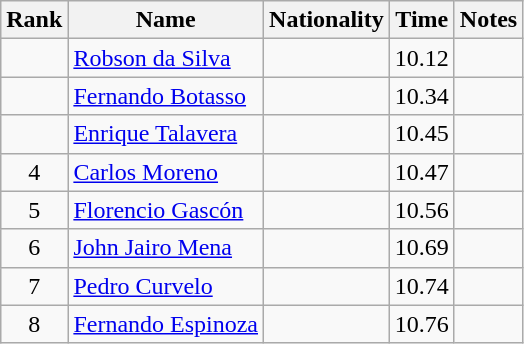<table class="wikitable sortable" style="text-align:center">
<tr>
<th>Rank</th>
<th>Name</th>
<th>Nationality</th>
<th>Time</th>
<th>Notes</th>
</tr>
<tr>
<td align=center></td>
<td align=left><a href='#'>Robson da Silva</a></td>
<td align=left></td>
<td>10.12</td>
<td></td>
</tr>
<tr>
<td align=center></td>
<td align=left><a href='#'>Fernando Botasso</a></td>
<td align=left></td>
<td>10.34</td>
<td></td>
</tr>
<tr>
<td align=center></td>
<td align=left><a href='#'>Enrique Talavera</a></td>
<td align=left></td>
<td>10.45</td>
<td></td>
</tr>
<tr>
<td align=center>4</td>
<td align=left><a href='#'>Carlos Moreno</a></td>
<td align=left></td>
<td>10.47</td>
<td></td>
</tr>
<tr>
<td align=center>5</td>
<td align=left><a href='#'>Florencio Gascón</a></td>
<td align=left></td>
<td>10.56</td>
<td></td>
</tr>
<tr>
<td align=center>6</td>
<td align=left><a href='#'>John Jairo Mena</a></td>
<td align=left></td>
<td>10.69</td>
<td></td>
</tr>
<tr>
<td align=center>7</td>
<td align=left><a href='#'>Pedro Curvelo</a></td>
<td align=left></td>
<td>10.74</td>
<td></td>
</tr>
<tr>
<td align=center>8</td>
<td align=left><a href='#'>Fernando Espinoza</a></td>
<td align=left></td>
<td>10.76</td>
<td></td>
</tr>
</table>
